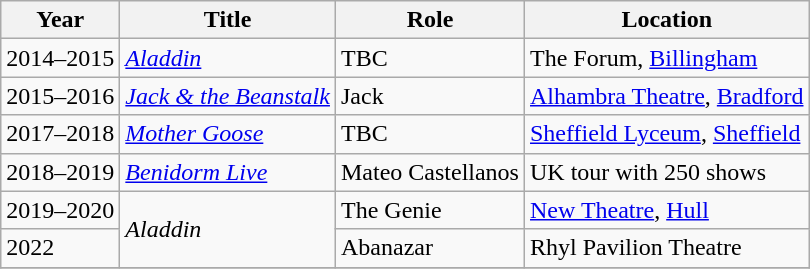<table class="wikitable sortable">
<tr>
<th>Year</th>
<th>Title</th>
<th>Role</th>
<th>Location</th>
</tr>
<tr>
<td>2014–2015</td>
<td><em><a href='#'>Aladdin</a></em></td>
<td>TBC</td>
<td>The Forum, <a href='#'>Billingham</a></td>
</tr>
<tr>
<td>2015–2016</td>
<td><em><a href='#'>Jack & the Beanstalk</a></em></td>
<td>Jack</td>
<td><a href='#'>Alhambra Theatre</a>, <a href='#'>Bradford</a></td>
</tr>
<tr>
<td>2017–2018</td>
<td><em><a href='#'>Mother Goose</a></em></td>
<td>TBC</td>
<td><a href='#'>Sheffield Lyceum</a>, <a href='#'>Sheffield</a></td>
</tr>
<tr>
<td>2018–2019</td>
<td><em><a href='#'>Benidorm Live</a></em></td>
<td>Mateo Castellanos</td>
<td>UK tour with 250 shows</td>
</tr>
<tr>
<td>2019–2020</td>
<td rowspan="2"><em>Aladdin</em></td>
<td>The Genie</td>
<td><a href='#'>New Theatre</a>, <a href='#'>Hull</a></td>
</tr>
<tr>
<td>2022</td>
<td>Abanazar</td>
<td>Rhyl Pavilion Theatre</td>
</tr>
<tr>
</tr>
</table>
